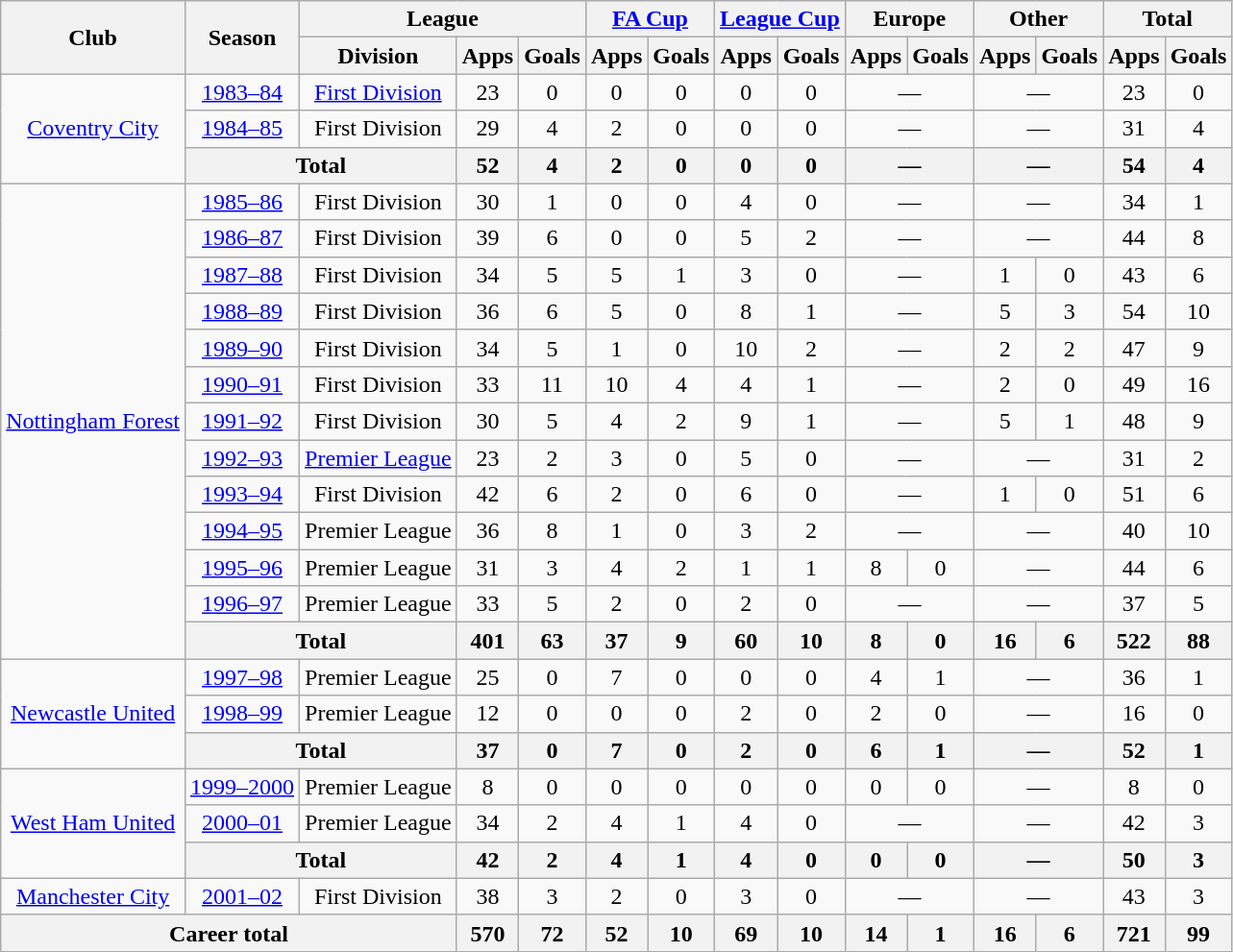<table class="wikitable" style="text-align:center">
<tr>
<th rowspan="2">Club</th>
<th rowspan="2">Season</th>
<th colspan="3">League</th>
<th colspan="2"><a href='#'>FA Cup</a></th>
<th colspan="2"><a href='#'>League Cup</a></th>
<th colspan="2">Europe</th>
<th colspan="2">Other</th>
<th colspan="2">Total</th>
</tr>
<tr>
<th>Division</th>
<th>Apps</th>
<th>Goals</th>
<th>Apps</th>
<th>Goals</th>
<th>Apps</th>
<th>Goals</th>
<th>Apps</th>
<th>Goals</th>
<th>Apps</th>
<th>Goals</th>
<th>Apps</th>
<th>Goals</th>
</tr>
<tr>
<td rowspan="3"><a href='#'>Coventry City</a></td>
<td><a href='#'>1983–84</a></td>
<td><a href='#'>First Division</a></td>
<td>23</td>
<td>0</td>
<td>0</td>
<td>0</td>
<td>0</td>
<td>0</td>
<td colspan="2">—</td>
<td colspan="2">—</td>
<td>23</td>
<td>0</td>
</tr>
<tr>
<td><a href='#'>1984–85</a></td>
<td>First Division</td>
<td>29</td>
<td>4</td>
<td>2</td>
<td>0</td>
<td>0</td>
<td>0</td>
<td colspan="2">—</td>
<td colspan="2">—</td>
<td>31</td>
<td>4</td>
</tr>
<tr>
<th colspan="2">Total</th>
<th>52</th>
<th>4</th>
<th>2</th>
<th>0</th>
<th>0</th>
<th>0</th>
<th colspan="2">—</th>
<th colspan="2">—</th>
<th>54</th>
<th>4</th>
</tr>
<tr>
<td rowspan="13"><a href='#'>Nottingham Forest</a></td>
<td><a href='#'>1985–86</a></td>
<td>First Division</td>
<td>30</td>
<td>1</td>
<td>0</td>
<td>0</td>
<td>4</td>
<td>0</td>
<td colspan="2">—</td>
<td colspan="2">—</td>
<td>34</td>
<td>1</td>
</tr>
<tr>
<td><a href='#'>1986–87</a></td>
<td>First Division</td>
<td>39</td>
<td>6</td>
<td>0</td>
<td>0</td>
<td>5</td>
<td>2</td>
<td colspan="2">—</td>
<td colspan="2">—</td>
<td>44</td>
<td>8</td>
</tr>
<tr>
<td><a href='#'>1987–88</a></td>
<td>First Division</td>
<td>34</td>
<td>5</td>
<td>5</td>
<td>1</td>
<td>3</td>
<td>0</td>
<td colspan="2">—</td>
<td>1</td>
<td>0</td>
<td>43</td>
<td>6</td>
</tr>
<tr>
<td><a href='#'>1988–89</a></td>
<td>First Division</td>
<td>36</td>
<td>6</td>
<td>5</td>
<td>0</td>
<td>8</td>
<td>1</td>
<td colspan="2">—</td>
<td>5</td>
<td>3</td>
<td>54</td>
<td>10</td>
</tr>
<tr>
<td><a href='#'>1989–90</a></td>
<td>First Division</td>
<td>34</td>
<td>5</td>
<td>1</td>
<td>0</td>
<td>10</td>
<td>2</td>
<td colspan="2">—</td>
<td>2</td>
<td>2</td>
<td>47</td>
<td>9</td>
</tr>
<tr>
<td><a href='#'>1990–91</a></td>
<td>First Division</td>
<td>33</td>
<td>11</td>
<td>10</td>
<td>4</td>
<td>4</td>
<td>1</td>
<td colspan="2">—</td>
<td>2</td>
<td>0</td>
<td>49</td>
<td>16</td>
</tr>
<tr>
<td><a href='#'>1991–92</a></td>
<td>First Division</td>
<td>30</td>
<td>5</td>
<td>4</td>
<td>2</td>
<td>9</td>
<td>1</td>
<td colspan="2">—</td>
<td>5</td>
<td>1</td>
<td>48</td>
<td>9</td>
</tr>
<tr>
<td><a href='#'>1992–93</a></td>
<td><a href='#'>Premier League</a></td>
<td>23</td>
<td>2</td>
<td>3</td>
<td>0</td>
<td>5</td>
<td>0</td>
<td colspan="2">—</td>
<td colspan="2">—</td>
<td>31</td>
<td>2</td>
</tr>
<tr>
<td><a href='#'>1993–94</a></td>
<td>First Division</td>
<td>42</td>
<td>6</td>
<td>2</td>
<td>0</td>
<td>6</td>
<td>0</td>
<td colspan="2">—</td>
<td>1</td>
<td>0</td>
<td>51</td>
<td>6</td>
</tr>
<tr>
<td><a href='#'>1994–95</a></td>
<td>Premier League</td>
<td>36</td>
<td>8</td>
<td>1</td>
<td>0</td>
<td>3</td>
<td>2</td>
<td colspan="2">—</td>
<td colspan="2">—</td>
<td>40</td>
<td>10</td>
</tr>
<tr>
<td><a href='#'>1995–96</a></td>
<td>Premier League</td>
<td>31</td>
<td>3</td>
<td>4</td>
<td>2</td>
<td>1</td>
<td>1</td>
<td>8</td>
<td>0</td>
<td colspan="2">—</td>
<td>44</td>
<td>6</td>
</tr>
<tr>
<td><a href='#'>1996–97</a></td>
<td>Premier League</td>
<td>33</td>
<td>5</td>
<td>2</td>
<td>0</td>
<td>2</td>
<td>0</td>
<td colspan="2">—</td>
<td colspan="2">—</td>
<td>37</td>
<td>5</td>
</tr>
<tr>
<th colspan="2">Total</th>
<th>401</th>
<th>63</th>
<th>37</th>
<th>9</th>
<th>60</th>
<th>10</th>
<th>8</th>
<th>0</th>
<th>16</th>
<th>6</th>
<th>522</th>
<th>88</th>
</tr>
<tr>
<td rowspan="3"><a href='#'>Newcastle United</a></td>
<td><a href='#'>1997–98</a></td>
<td>Premier League</td>
<td>25</td>
<td>0</td>
<td>7</td>
<td>0</td>
<td>0</td>
<td>0</td>
<td>4</td>
<td>1</td>
<td colspan="2">—</td>
<td>36</td>
<td>1</td>
</tr>
<tr>
<td><a href='#'>1998–99</a></td>
<td>Premier League</td>
<td>12</td>
<td>0</td>
<td>0</td>
<td>0</td>
<td>2</td>
<td>0</td>
<td>2</td>
<td>0</td>
<td colspan="2">—</td>
<td>16</td>
<td>0</td>
</tr>
<tr>
<th colspan="2">Total</th>
<th>37</th>
<th>0</th>
<th>7</th>
<th>0</th>
<th>2</th>
<th>0</th>
<th>6</th>
<th>1</th>
<th colspan="2">—</th>
<th>52</th>
<th>1</th>
</tr>
<tr>
<td rowspan="3"><a href='#'>West Ham United</a></td>
<td><a href='#'>1999–2000</a></td>
<td>Premier League</td>
<td>8</td>
<td>0</td>
<td>0</td>
<td>0</td>
<td>0</td>
<td>0</td>
<td>0</td>
<td>0</td>
<td colspan="2">—</td>
<td>8</td>
<td>0</td>
</tr>
<tr>
<td><a href='#'>2000–01</a></td>
<td>Premier League</td>
<td>34</td>
<td>2</td>
<td>4</td>
<td>1</td>
<td>4</td>
<td>0</td>
<td colspan="2">—</td>
<td colspan="2">—</td>
<td>42</td>
<td>3</td>
</tr>
<tr>
<th colspan="2">Total</th>
<th>42</th>
<th>2</th>
<th>4</th>
<th>1</th>
<th>4</th>
<th>0</th>
<th>0</th>
<th>0</th>
<th colspan="2">—</th>
<th>50</th>
<th>3</th>
</tr>
<tr>
<td><a href='#'>Manchester City</a></td>
<td><a href='#'>2001–02</a></td>
<td>First Division</td>
<td>38</td>
<td>3</td>
<td>2</td>
<td>0</td>
<td>3</td>
<td>0</td>
<td colspan="2">—</td>
<td colspan="2">—</td>
<td>43</td>
<td>3</td>
</tr>
<tr>
<th colspan="3">Career total</th>
<th>570</th>
<th>72</th>
<th>52</th>
<th>10</th>
<th>69</th>
<th>10</th>
<th>14</th>
<th>1</th>
<th>16</th>
<th>6</th>
<th>721</th>
<th>99</th>
</tr>
</table>
